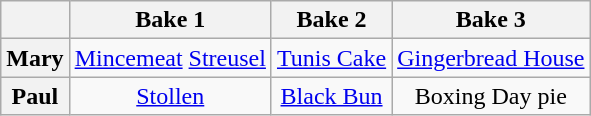<table class="wikitable" style="text-align:center;">
<tr>
<th scope="col"></th>
<th scope="col">Bake 1</th>
<th scope="col">Bake 2</th>
<th scope="col">Bake 3</th>
</tr>
<tr>
<th scope="row">Mary</th>
<td><a href='#'>Mincemeat</a> <a href='#'>Streusel</a></td>
<td><a href='#'>Tunis Cake</a></td>
<td><a href='#'>Gingerbread House</a></td>
</tr>
<tr>
<th scope="row">Paul</th>
<td><a href='#'>Stollen</a></td>
<td><a href='#'>Black Bun</a></td>
<td>Boxing Day pie</td>
</tr>
</table>
